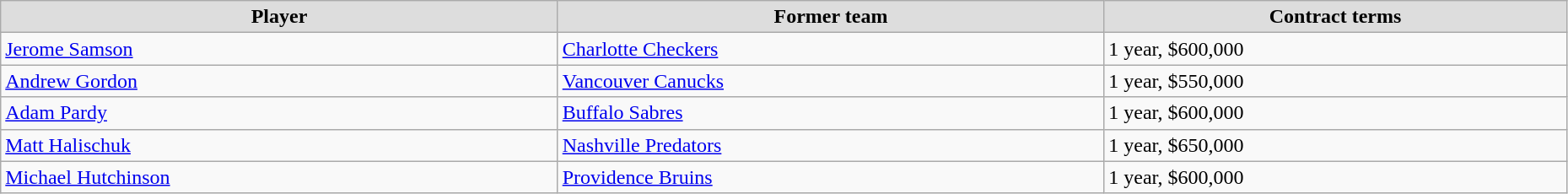<table class="wikitable" style="width:98%;">
<tr style="text-align:center; background:#ddd;">
<td><strong>Player</strong></td>
<td><strong>Former team</strong></td>
<td><strong>Contract terms</strong></td>
</tr>
<tr>
<td><a href='#'>Jerome Samson</a></td>
<td><a href='#'>Charlotte Checkers</a></td>
<td>1 year, $600,000</td>
</tr>
<tr>
<td><a href='#'>Andrew Gordon</a></td>
<td><a href='#'>Vancouver Canucks</a></td>
<td>1 year, $550,000</td>
</tr>
<tr>
<td><a href='#'>Adam Pardy</a></td>
<td><a href='#'>Buffalo Sabres</a></td>
<td>1 year, $600,000</td>
</tr>
<tr>
<td><a href='#'>Matt Halischuk</a></td>
<td><a href='#'>Nashville Predators</a></td>
<td>1 year, $650,000</td>
</tr>
<tr>
<td><a href='#'>Michael Hutchinson</a></td>
<td><a href='#'>Providence Bruins</a></td>
<td>1 year, $600,000</td>
</tr>
</table>
